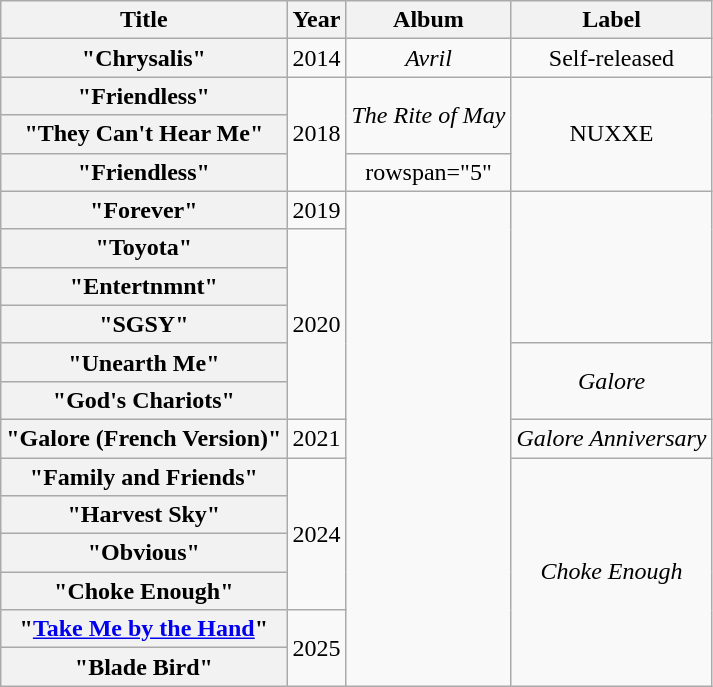<table class="wikitable plainrowheaders" style="text-align:center;">
<tr>
<th scope="col">Title</th>
<th scope="col">Year</th>
<th scope="col">Album</th>
<th scope="col">Label</th>
</tr>
<tr>
<th scope="row">"Chrysalis"</th>
<td>2014</td>
<td><em>Avril</em></td>
<td>Self-released</td>
</tr>
<tr>
<th scope="row">"Friendless"</th>
<td rowspan="3">2018</td>
<td rowspan="2"><em>The Rite of May</em></td>
<td rowspan="3">NUXXE</td>
</tr>
<tr>
<th scope="row">"They Can't Hear Me"</th>
</tr>
<tr>
<th scope="row">"Friendless"<br></th>
<td>rowspan="5" </td>
</tr>
<tr>
<th scope="row">"Forever"</th>
<td>2019</td>
<td rowspan="13"></td>
</tr>
<tr>
<th scope="row">"Toyota"</th>
<td rowspan="5">2020</td>
</tr>
<tr>
<th scope="row">"Entertnmnt"</th>
</tr>
<tr>
<th scope="row">"SGSY"</th>
</tr>
<tr>
<th scope="row">"Unearth Me"</th>
<td rowspan="2"><em>Galore</em></td>
</tr>
<tr>
<th scope="row">"God's Chariots"</th>
</tr>
<tr>
<th scope="row">"Galore (French Version)"<br></th>
<td>2021</td>
<td><em>Galore Anniversary</em></td>
</tr>
<tr>
<th scope="row">"Family and Friends"</th>
<td rowspan="4">2024</td>
<td rowspan="6"><em>Choke Enough</em></td>
</tr>
<tr>
<th scope="row">"Harvest Sky"<br></th>
</tr>
<tr>
<th scope="row">"Obvious"</th>
</tr>
<tr>
<th scope="row">"Choke Enough"</th>
</tr>
<tr>
<th scope="row">"<a href='#'>Take Me by the Hand</a>"<br></th>
<td rowspan="2">2025</td>
</tr>
<tr>
<th scope="row">"Blade Bird"</th>
</tr>
</table>
